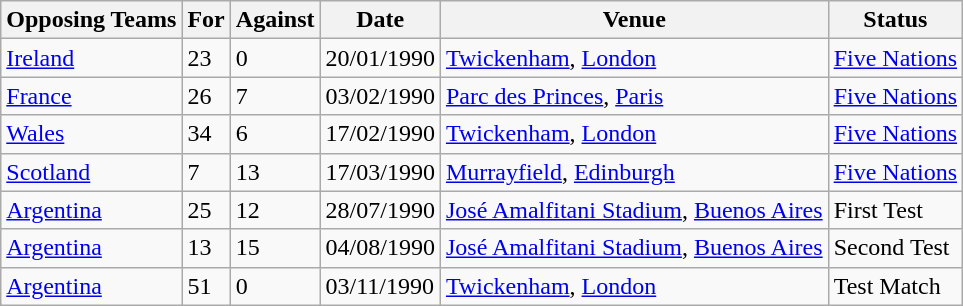<table class="wikitable">
<tr>
<th>Opposing Teams</th>
<th>For</th>
<th>Against</th>
<th>Date</th>
<th>Venue</th>
<th>Status</th>
</tr>
<tr>
<td><a href='#'>Ireland</a></td>
<td>23</td>
<td>0</td>
<td>20/01/1990</td>
<td><a href='#'>Twickenham</a>, <a href='#'>London</a></td>
<td><a href='#'>Five Nations</a></td>
</tr>
<tr>
<td><a href='#'>France</a></td>
<td>26</td>
<td>7</td>
<td>03/02/1990</td>
<td><a href='#'>Parc des Princes</a>, <a href='#'>Paris</a></td>
<td><a href='#'>Five Nations</a></td>
</tr>
<tr>
<td><a href='#'>Wales</a></td>
<td>34</td>
<td>6</td>
<td>17/02/1990</td>
<td><a href='#'>Twickenham</a>, <a href='#'>London</a></td>
<td><a href='#'>Five Nations</a></td>
</tr>
<tr>
<td><a href='#'>Scotland</a></td>
<td>7</td>
<td>13</td>
<td>17/03/1990</td>
<td><a href='#'>Murrayfield</a>,  <a href='#'>Edinburgh</a></td>
<td><a href='#'>Five Nations</a></td>
</tr>
<tr>
<td><a href='#'>Argentina</a></td>
<td>25</td>
<td>12</td>
<td>28/07/1990</td>
<td><a href='#'>José Amalfitani Stadium</a>, <a href='#'>Buenos Aires</a></td>
<td>First Test</td>
</tr>
<tr>
<td><a href='#'>Argentina</a></td>
<td>13</td>
<td>15</td>
<td>04/08/1990</td>
<td><a href='#'>José Amalfitani Stadium</a>, <a href='#'>Buenos Aires</a></td>
<td>Second Test</td>
</tr>
<tr>
<td><a href='#'>Argentina</a></td>
<td>51</td>
<td>0</td>
<td>03/11/1990</td>
<td><a href='#'>Twickenham</a>, <a href='#'>London</a></td>
<td>Test Match</td>
</tr>
</table>
